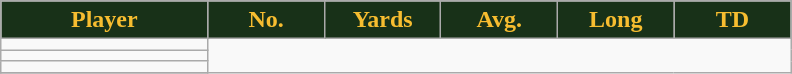<table class="wikitable sortable">
<tr>
<th style="background:#183118;color:#f7bd30;" width="16%">Player</th>
<th style="background:#183118;color:#f7bd30;" width="9%">No.</th>
<th style="background:#183118;color:#f7bd30;" width="9%">Yards</th>
<th style="background:#183118;color:#f7bd30;" width="9%">Avg.</th>
<th style="background:#183118;color:#f7bd30;" width="9%">Long</th>
<th style="background:#183118;color:#f7bd30;" width="9%">TD</th>
</tr>
<tr align="center">
<td></td>
</tr>
<tr align="center">
<td></td>
</tr>
<tr align="center">
<td></td>
</tr>
<tr align="center">
</tr>
</table>
